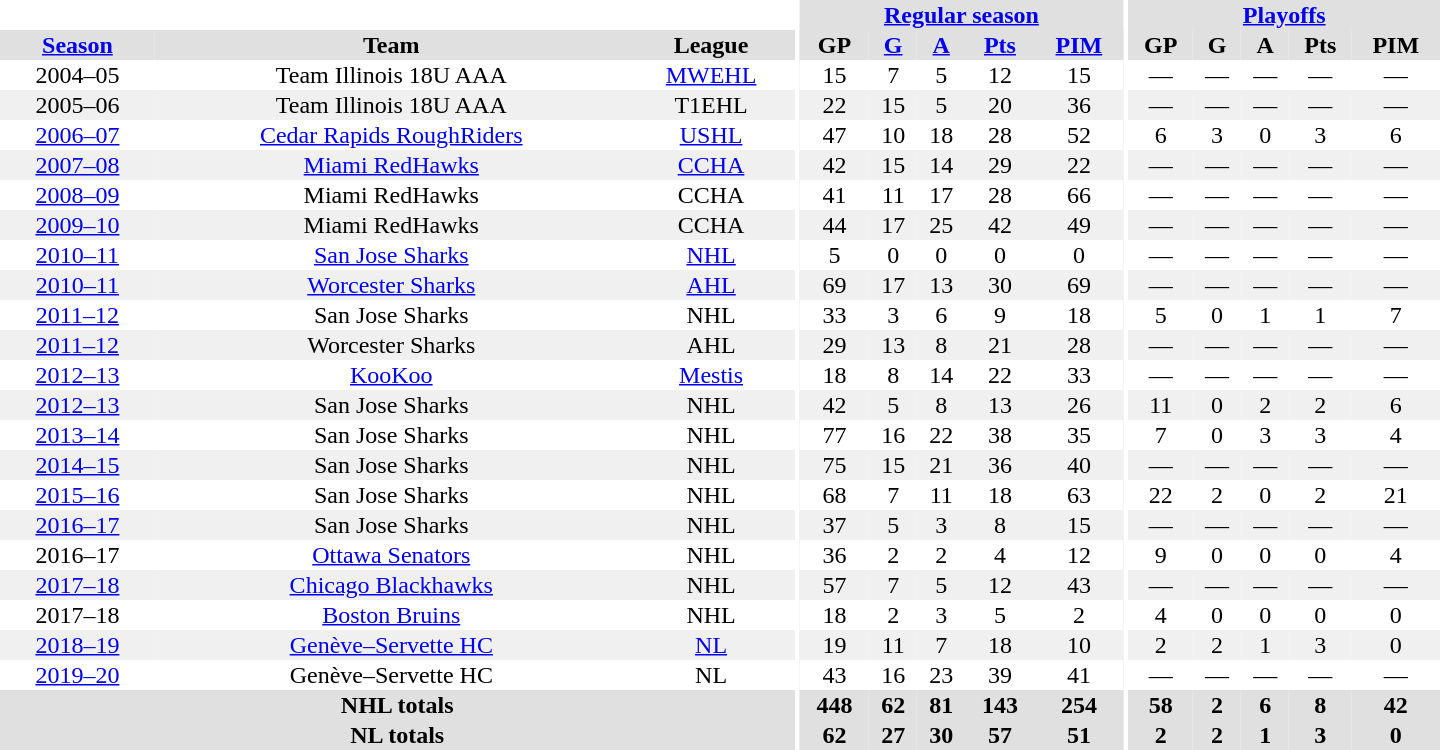<table border="0" cellpadding="1" cellspacing="0" style="text-align:center; width:60em">
<tr bgcolor="#e0e0e0">
<th colspan="3"  bgcolor="#ffffff"></th>
<th rowspan="99" bgcolor="#ffffff"></th>
<th colspan="5"><a href='#'>Regular season</a></th>
<th rowspan="99" bgcolor="#ffffff"></th>
<th colspan="5"><a href='#'>Playoffs</a></th>
</tr>
<tr bgcolor="#e0e0e0">
<th><a href='#'>Season</a></th>
<th>Team</th>
<th>League</th>
<th>GP</th>
<th><a href='#'>G</a></th>
<th><a href='#'>A</a></th>
<th><a href='#'>Pts</a></th>
<th><a href='#'>PIM</a></th>
<th>GP</th>
<th>G</th>
<th>A</th>
<th>Pts</th>
<th>PIM</th>
</tr>
<tr>
<td>2004–05</td>
<td>Team Illinois 18U AAA</td>
<td><a href='#'>MWEHL</a></td>
<td>15</td>
<td>7</td>
<td>5</td>
<td>12</td>
<td>15</td>
<td>—</td>
<td>—</td>
<td>—</td>
<td>—</td>
<td>—</td>
</tr>
<tr bgcolor="#f0f0f0">
<td>2005–06</td>
<td>Team Illinois 18U AAA</td>
<td>T1EHL</td>
<td>22</td>
<td>15</td>
<td>5</td>
<td>20</td>
<td>36</td>
<td>—</td>
<td>—</td>
<td>—</td>
<td>—</td>
<td>—</td>
</tr>
<tr>
<td><a href='#'>2006–07</a></td>
<td><a href='#'>Cedar Rapids RoughRiders</a></td>
<td><a href='#'>USHL</a></td>
<td>47</td>
<td>10</td>
<td>18</td>
<td>28</td>
<td>52</td>
<td>6</td>
<td>3</td>
<td>0</td>
<td>3</td>
<td>6</td>
</tr>
<tr bgcolor="#f0f0f0">
<td><a href='#'>2007–08</a></td>
<td><a href='#'>Miami RedHawks</a></td>
<td><a href='#'>CCHA</a></td>
<td>42</td>
<td>15</td>
<td>14</td>
<td>29</td>
<td>22</td>
<td>—</td>
<td>—</td>
<td>—</td>
<td>—</td>
<td>—</td>
</tr>
<tr>
<td><a href='#'>2008–09</a></td>
<td>Miami RedHawks</td>
<td>CCHA</td>
<td>41</td>
<td>11</td>
<td>17</td>
<td>28</td>
<td>66</td>
<td>—</td>
<td>—</td>
<td>—</td>
<td>—</td>
<td>—</td>
</tr>
<tr bgcolor="#f0f0f0">
<td><a href='#'>2009–10</a></td>
<td>Miami RedHawks</td>
<td>CCHA</td>
<td>44</td>
<td>17</td>
<td>25</td>
<td>42</td>
<td>49</td>
<td>—</td>
<td>—</td>
<td>—</td>
<td>—</td>
<td>—</td>
</tr>
<tr>
<td><a href='#'>2010–11</a></td>
<td><a href='#'>San Jose Sharks</a></td>
<td><a href='#'>NHL</a></td>
<td>5</td>
<td>0</td>
<td>0</td>
<td>0</td>
<td>0</td>
<td>—</td>
<td>—</td>
<td>—</td>
<td>—</td>
<td>—</td>
</tr>
<tr bgcolor="#f0f0f0">
<td><a href='#'>2010–11</a></td>
<td><a href='#'>Worcester Sharks</a></td>
<td><a href='#'>AHL</a></td>
<td>69</td>
<td>17</td>
<td>13</td>
<td>30</td>
<td>69</td>
<td>—</td>
<td>—</td>
<td>—</td>
<td>—</td>
<td>—</td>
</tr>
<tr>
<td><a href='#'>2011–12</a></td>
<td>San Jose Sharks</td>
<td>NHL</td>
<td>33</td>
<td>3</td>
<td>6</td>
<td>9</td>
<td>18</td>
<td>5</td>
<td>0</td>
<td>1</td>
<td>1</td>
<td>7</td>
</tr>
<tr bgcolor="#f0f0f0">
<td><a href='#'>2011–12</a></td>
<td>Worcester Sharks</td>
<td>AHL</td>
<td>29</td>
<td>13</td>
<td>8</td>
<td>21</td>
<td>28</td>
<td>—</td>
<td>—</td>
<td>—</td>
<td>—</td>
<td>—</td>
</tr>
<tr>
<td><a href='#'>2012–13</a></td>
<td><a href='#'>KooKoo</a></td>
<td><a href='#'>Mestis</a></td>
<td>18</td>
<td>8</td>
<td>14</td>
<td>22</td>
<td>33</td>
<td>—</td>
<td>—</td>
<td>—</td>
<td>—</td>
<td>—</td>
</tr>
<tr bgcolor="#f0f0f0">
<td><a href='#'>2012–13</a></td>
<td>San Jose Sharks</td>
<td>NHL</td>
<td>42</td>
<td>5</td>
<td>8</td>
<td>13</td>
<td>26</td>
<td>11</td>
<td>0</td>
<td>2</td>
<td>2</td>
<td>6</td>
</tr>
<tr>
<td><a href='#'>2013–14</a></td>
<td>San Jose Sharks</td>
<td>NHL</td>
<td>77</td>
<td>16</td>
<td>22</td>
<td>38</td>
<td>35</td>
<td>7</td>
<td>0</td>
<td>3</td>
<td>3</td>
<td>4</td>
</tr>
<tr bgcolor="#f0f0f0">
<td><a href='#'>2014–15</a></td>
<td>San Jose Sharks</td>
<td>NHL</td>
<td>75</td>
<td>15</td>
<td>21</td>
<td>36</td>
<td>40</td>
<td>—</td>
<td>—</td>
<td>—</td>
<td>—</td>
<td>—</td>
</tr>
<tr>
<td><a href='#'>2015–16</a></td>
<td>San Jose Sharks</td>
<td>NHL</td>
<td>68</td>
<td>7</td>
<td>11</td>
<td>18</td>
<td>63</td>
<td>22</td>
<td>2</td>
<td>0</td>
<td>2</td>
<td>21</td>
</tr>
<tr bgcolor="#f0f0f0">
<td><a href='#'>2016–17</a></td>
<td>San Jose Sharks</td>
<td>NHL</td>
<td>37</td>
<td>5</td>
<td>3</td>
<td>8</td>
<td>15</td>
<td>—</td>
<td>—</td>
<td>—</td>
<td>—</td>
<td>—</td>
</tr>
<tr>
<td>2016–17</td>
<td><a href='#'>Ottawa Senators</a></td>
<td>NHL</td>
<td>36</td>
<td>2</td>
<td>2</td>
<td>4</td>
<td>12</td>
<td>9</td>
<td>0</td>
<td>0</td>
<td>0</td>
<td>4</td>
</tr>
<tr bgcolor="#f0f0f0">
<td><a href='#'>2017–18</a></td>
<td><a href='#'>Chicago Blackhawks</a></td>
<td>NHL</td>
<td>57</td>
<td>7</td>
<td>5</td>
<td>12</td>
<td>43</td>
<td>—</td>
<td>—</td>
<td>—</td>
<td>—</td>
<td>—</td>
</tr>
<tr>
<td>2017–18</td>
<td><a href='#'>Boston Bruins</a></td>
<td>NHL</td>
<td>18</td>
<td>2</td>
<td>3</td>
<td>5</td>
<td>2</td>
<td>4</td>
<td>0</td>
<td>0</td>
<td>0</td>
<td>0</td>
</tr>
<tr bgcolor="#f0f0f0">
<td><a href='#'>2018–19</a></td>
<td><a href='#'>Genève–Servette HC</a></td>
<td><a href='#'>NL</a></td>
<td>19</td>
<td>11</td>
<td>7</td>
<td>18</td>
<td>10</td>
<td>2</td>
<td>2</td>
<td>1</td>
<td>3</td>
<td>0</td>
</tr>
<tr>
<td><a href='#'>2019–20</a></td>
<td>Genève–Servette HC</td>
<td>NL</td>
<td>43</td>
<td>16</td>
<td>23</td>
<td>39</td>
<td>41</td>
<td>—</td>
<td>—</td>
<td>—</td>
<td>—</td>
<td>—</td>
</tr>
<tr bgcolor="#e0e0e0">
<th colspan="3">NHL totals</th>
<th>448</th>
<th>62</th>
<th>81</th>
<th>143</th>
<th>254</th>
<th>58</th>
<th>2</th>
<th>6</th>
<th>8</th>
<th>42</th>
</tr>
<tr bgcolor="#e0e0e0">
<th colspan="3">NL totals</th>
<th>62</th>
<th>27</th>
<th>30</th>
<th>57</th>
<th>51</th>
<th>2</th>
<th>2</th>
<th>1</th>
<th>3</th>
<th>0</th>
</tr>
</table>
